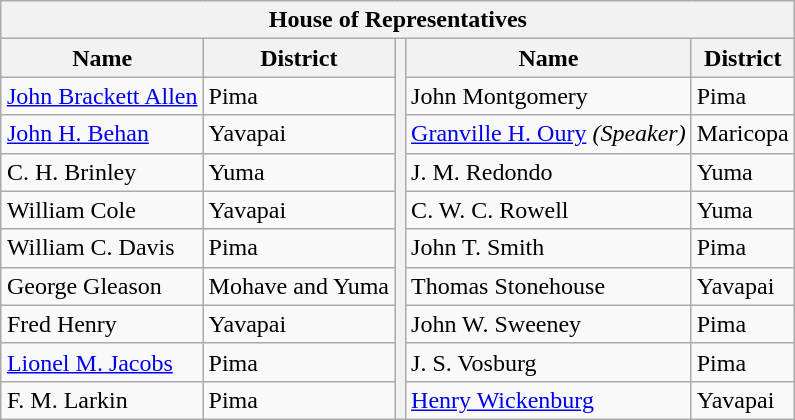<table class="wikitable" style="float: right">
<tr>
<th colspan="5">House of Representatives</th>
</tr>
<tr>
<th>Name</th>
<th>District</th>
<th rowspan="10"></th>
<th>Name</th>
<th>District</th>
</tr>
<tr>
<td><a href='#'>John Brackett Allen</a></td>
<td>Pima</td>
<td>John Montgomery</td>
<td>Pima</td>
</tr>
<tr>
<td><a href='#'>John H. Behan</a></td>
<td>Yavapai</td>
<td><a href='#'>Granville H. Oury</a> <em>(Speaker)</em></td>
<td>Maricopa</td>
</tr>
<tr>
<td>C. H. Brinley</td>
<td>Yuma</td>
<td>J. M. Redondo</td>
<td>Yuma</td>
</tr>
<tr>
<td>William Cole</td>
<td>Yavapai</td>
<td>C. W. C. Rowell</td>
<td>Yuma</td>
</tr>
<tr>
<td>William C. Davis</td>
<td>Pima</td>
<td>John T. Smith</td>
<td>Pima</td>
</tr>
<tr>
<td>George Gleason</td>
<td>Mohave and Yuma</td>
<td>Thomas Stonehouse</td>
<td>Yavapai</td>
</tr>
<tr>
<td>Fred Henry</td>
<td>Yavapai</td>
<td>John W. Sweeney</td>
<td>Pima</td>
</tr>
<tr>
<td><a href='#'>Lionel M. Jacobs</a></td>
<td>Pima</td>
<td>J. S. Vosburg</td>
<td>Pima</td>
</tr>
<tr>
<td>F. M. Larkin</td>
<td>Pima</td>
<td><a href='#'>Henry Wickenburg</a></td>
<td>Yavapai</td>
</tr>
</table>
